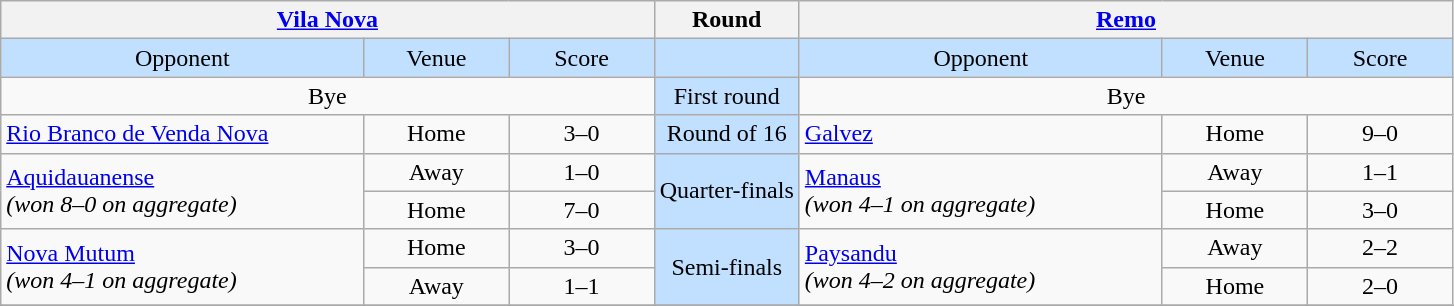<table class="wikitable" style="text-align: center;">
<tr>
<th colspan=3> <a href='#'>Vila Nova</a></th>
<th>Round</th>
<th colspan=3> <a href='#'>Remo</a></th>
</tr>
<tr bgcolor=#c1e0ff>
<td width=25%>Opponent</td>
<td width=10%>Venue</td>
<td width=10%>Score</td>
<td width=10%></td>
<td width=25%>Opponent</td>
<td width=10%>Venue</td>
<td width=10%>Score</td>
</tr>
<tr>
<td colspan="3" rowspan="1">Bye</td>
<td rowspan=1 bgcolor=#c1e0ff>First round</td>
<td colspan="3" rowspan="1">Bye</td>
</tr>
<tr>
<td rowspan=1 align=left> <a href='#'>Rio Branco de Venda Nova</a></td>
<td>Home</td>
<td>3–0</td>
<td rowspan=1 bgcolor=#c1e0ff>Round of 16</td>
<td rowspan=1 align=left> <a href='#'>Galvez</a></td>
<td>Home</td>
<td>9–0</td>
</tr>
<tr>
<td rowspan=2 align=left> <a href='#'>Aquidauanense</a><br><em>(won 8–0 on aggregate)</em></td>
<td>Away</td>
<td>1–0</td>
<td rowspan=2 bgcolor=#c1e0ff>Quarter-finals</td>
<td rowspan=2 align=left> <a href='#'>Manaus</a><br><em>(won 4–1 on aggregate)</em></td>
<td>Away</td>
<td>1–1</td>
</tr>
<tr>
<td>Home</td>
<td>7–0</td>
<td>Home</td>
<td>3–0</td>
</tr>
<tr>
<td rowspan=2 align=left> <a href='#'>Nova Mutum</a><br><em>(won 4–1 on aggregate)</em></td>
<td>Home</td>
<td>3–0</td>
<td rowspan=2 bgcolor=#c1e0ff>Semi-finals</td>
<td rowspan=2 align=left> <a href='#'>Paysandu</a><br><em>(won 4–2 on aggregate)</em></td>
<td>Away</td>
<td>2–2</td>
</tr>
<tr>
<td>Away</td>
<td>1–1</td>
<td>Home</td>
<td>2–0</td>
</tr>
<tr>
</tr>
</table>
